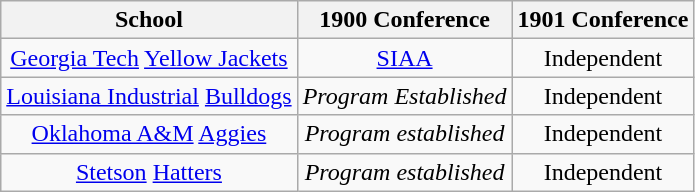<table class="wikitable sortable">
<tr>
<th>School</th>
<th>1900 Conference</th>
<th>1901 Conference</th>
</tr>
<tr style="text-align:center;">
<td><a href='#'>Georgia Tech</a> <a href='#'>Yellow Jackets</a></td>
<td><a href='#'>SIAA</a></td>
<td>Independent</td>
</tr>
<tr style="text-align:center;">
<td><a href='#'>Louisiana Industrial</a> <a href='#'>Bulldogs</a></td>
<td><em>Program Established</em></td>
<td>Independent</td>
</tr>
<tr style="text-align:center;">
<td><a href='#'>Oklahoma A&M</a> <a href='#'>Aggies</a></td>
<td><em>Program established</em></td>
<td>Independent</td>
</tr>
<tr style="text-align:center;">
<td><a href='#'>Stetson</a> <a href='#'>Hatters</a></td>
<td><em>Program established</em></td>
<td>Independent</td>
</tr>
</table>
